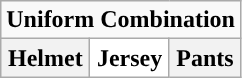<table class="wikitable">
<tr>
<td align="center" Colspan="3"><strong>Uniform Combination</strong></td>
</tr>
<tr align="center">
<th>Helmet</th>
<th style="background:#FFFFFF;">Jersey</th>
<th>Pants</th>
</tr>
</table>
